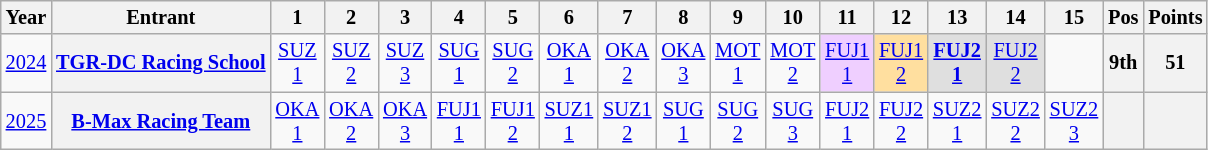<table class="wikitable" style="text-align:center; font-size:85%">
<tr>
<th>Year</th>
<th>Entrant</th>
<th>1</th>
<th>2</th>
<th>3</th>
<th>4</th>
<th>5</th>
<th>6</th>
<th>7</th>
<th>8</th>
<th>9</th>
<th>10</th>
<th>11</th>
<th>12</th>
<th>13</th>
<th>14</th>
<th>15</th>
<th>Pos</th>
<th>Points</th>
</tr>
<tr>
<td><a href='#'>2024</a></td>
<th nowrap><a href='#'>TGR-DC Racing School</a></th>
<td style="background:#;"><a href='#'>SUZ<br>1</a><br></td>
<td style="background:#;"><a href='#'>SUZ<br>2</a><br></td>
<td style="background:#;"><a href='#'>SUZ<br>3</a><br></td>
<td style="background:#;"><a href='#'>SUG<br>1</a><br></td>
<td style="background:#;"><a href='#'>SUG<br>2</a><br></td>
<td style="background:#;"><a href='#'>OKA<br>1</a><br></td>
<td style="background:#;"><a href='#'>OKA<br>2</a><br></td>
<td style="background:#;"><a href='#'>OKA<br>3</a><br></td>
<td style="background:#;"><a href='#'>MOT<br>1</a><br></td>
<td style="background:#;"><a href='#'>MOT<br>2</a><br></td>
<td style="background:#efcfff;"><a href='#'>FUJ1<br>1</a><br></td>
<td style="background:#ffdf9f;"><a href='#'>FUJ1<br>2</a><br></td>
<td style="background:#dfdfdf;"><strong><a href='#'>FUJ2<br>1</a></strong><br></td>
<td style="background:#dfdfdf;"><a href='#'>FUJ2<br>2</a><br></td>
<td></td>
<th>9th</th>
<th>51</th>
</tr>
<tr>
<td><a href='#'>2025</a></td>
<th nowrap><a href='#'>B-Max Racing Team</a></th>
<td style="background:#;"><a href='#'>OKA<br>1</a><br></td>
<td style="background:#;"><a href='#'>OKA<br>2</a><br></td>
<td style="background:#;"><a href='#'>OKA<br>3</a><br></td>
<td style="background:#;"><a href='#'>FUJ1<br>1</a><br></td>
<td style="background:#;"><a href='#'>FUJ1<br>2</a><br></td>
<td style="background:#;"><a href='#'>SUZ1<br>1</a><br></td>
<td style="background:#;"><a href='#'>SUZ1<br>2</a><br></td>
<td style="background:#;"><a href='#'>SUG<br>1</a><br></td>
<td style="background:#;"><a href='#'>SUG<br>2</a><br></td>
<td style="background:#;"><a href='#'>SUG<br>3</a><br></td>
<td style="background:#;"><a href='#'>FUJ2<br>1</a><br></td>
<td style="background:#;"><a href='#'>FUJ2<br>2</a><br></td>
<td style="background:#;"><a href='#'>SUZ2<br>1</a><br></td>
<td style="background:#;"><a href='#'>SUZ2<br>2</a><br></td>
<td style="background:#;"><a href='#'>SUZ2<br>3</a><br></td>
<th></th>
<th></th>
</tr>
</table>
